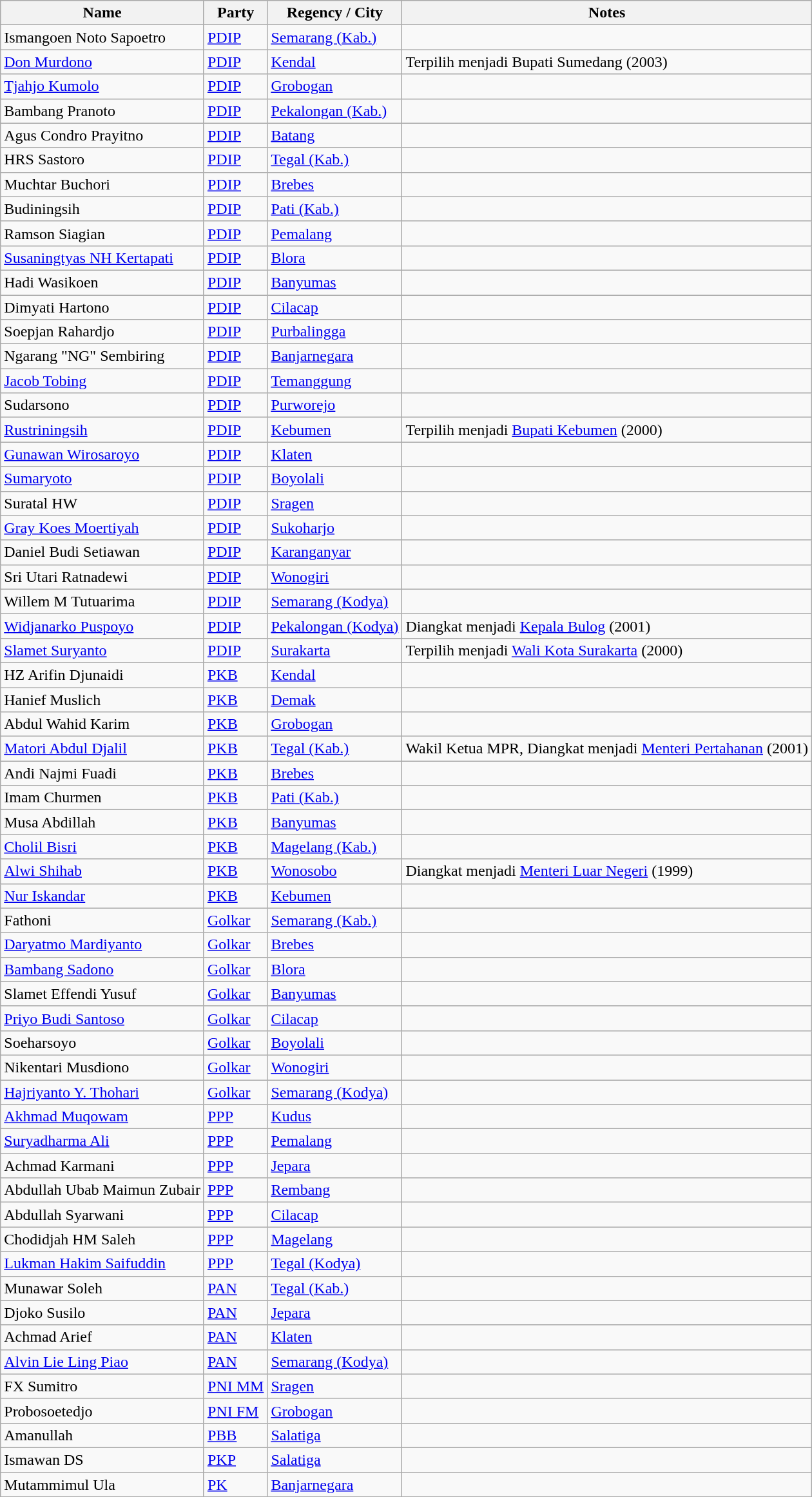<table class="wikitable sortable" style="font-size: 100%;">
<tr bgcolor="#cccccc">
<th>Name</th>
<th>Party</th>
<th>Regency / City</th>
<th>Notes</th>
</tr>
<tr>
<td>Ismangoen Noto Sapoetro</td>
<td><a href='#'>PDIP</a></td>
<td><a href='#'>Semarang (Kab.)</a></td>
<td></td>
</tr>
<tr>
<td><a href='#'>Don Murdono</a></td>
<td><a href='#'>PDIP</a></td>
<td><a href='#'>Kendal</a></td>
<td>Terpilih menjadi Bupati Sumedang (2003)</td>
</tr>
<tr>
<td><a href='#'>Tjahjo Kumolo</a></td>
<td><a href='#'>PDIP</a></td>
<td><a href='#'>Grobogan</a></td>
<td></td>
</tr>
<tr>
<td>Bambang Pranoto</td>
<td><a href='#'>PDIP</a></td>
<td><a href='#'>Pekalongan (Kab.)</a></td>
<td></td>
</tr>
<tr>
<td>Agus Condro Prayitno</td>
<td><a href='#'>PDIP</a></td>
<td><a href='#'>Batang</a></td>
<td></td>
</tr>
<tr>
<td>HRS Sastoro</td>
<td><a href='#'>PDIP</a></td>
<td><a href='#'>Tegal (Kab.)</a></td>
<td></td>
</tr>
<tr>
<td>Muchtar Buchori</td>
<td><a href='#'>PDIP</a></td>
<td><a href='#'>Brebes</a></td>
<td></td>
</tr>
<tr>
<td>Budiningsih</td>
<td><a href='#'>PDIP</a></td>
<td><a href='#'>Pati (Kab.)</a></td>
<td></td>
</tr>
<tr>
<td>Ramson Siagian</td>
<td><a href='#'>PDIP</a></td>
<td><a href='#'>Pemalang</a></td>
<td></td>
</tr>
<tr>
<td><a href='#'>Susaningtyas NH Kertapati</a></td>
<td><a href='#'>PDIP</a></td>
<td><a href='#'>Blora</a></td>
<td></td>
</tr>
<tr>
<td>Hadi Wasikoen</td>
<td><a href='#'>PDIP</a></td>
<td><a href='#'>Banyumas</a></td>
<td></td>
</tr>
<tr>
<td>Dimyati Hartono</td>
<td><a href='#'>PDIP</a></td>
<td><a href='#'>Cilacap</a></td>
<td></td>
</tr>
<tr>
<td>Soepjan Rahardjo</td>
<td><a href='#'>PDIP</a></td>
<td><a href='#'>Purbalingga</a></td>
<td></td>
</tr>
<tr>
<td>Ngarang "NG" Sembiring</td>
<td><a href='#'>PDIP</a></td>
<td><a href='#'>Banjarnegara</a></td>
<td></td>
</tr>
<tr>
<td><a href='#'>Jacob Tobing</a></td>
<td><a href='#'>PDIP</a></td>
<td><a href='#'>Temanggung</a></td>
<td></td>
</tr>
<tr>
<td>Sudarsono</td>
<td><a href='#'>PDIP</a></td>
<td><a href='#'>Purworejo</a></td>
<td></td>
</tr>
<tr>
<td><a href='#'>Rustriningsih</a></td>
<td><a href='#'>PDIP</a></td>
<td><a href='#'>Kebumen</a></td>
<td>Terpilih menjadi <a href='#'>Bupati Kebumen</a> (2000)</td>
</tr>
<tr>
<td><a href='#'>Gunawan Wirosaroyo</a></td>
<td><a href='#'>PDIP</a></td>
<td><a href='#'>Klaten</a></td>
<td></td>
</tr>
<tr>
<td><a href='#'>Sumaryoto</a></td>
<td><a href='#'>PDIP</a></td>
<td><a href='#'>Boyolali</a></td>
<td></td>
</tr>
<tr>
<td>Suratal HW</td>
<td><a href='#'>PDIP</a></td>
<td><a href='#'>Sragen</a></td>
<td></td>
</tr>
<tr>
<td><a href='#'>Gray Koes Moertiyah</a></td>
<td><a href='#'>PDIP</a></td>
<td><a href='#'>Sukoharjo</a></td>
<td></td>
</tr>
<tr>
<td>Daniel Budi Setiawan</td>
<td><a href='#'>PDIP</a></td>
<td><a href='#'>Karanganyar</a></td>
<td></td>
</tr>
<tr>
<td>Sri Utari Ratnadewi</td>
<td><a href='#'>PDIP</a></td>
<td><a href='#'>Wonogiri</a></td>
<td></td>
</tr>
<tr>
<td>Willem M Tutuarima</td>
<td><a href='#'>PDIP</a></td>
<td><a href='#'>Semarang (Kodya)</a></td>
<td></td>
</tr>
<tr>
<td><a href='#'>Widjanarko Puspoyo</a></td>
<td><a href='#'>PDIP</a></td>
<td><a href='#'>Pekalongan (Kodya)</a></td>
<td>Diangkat menjadi <a href='#'>Kepala Bulog</a> (2001)</td>
</tr>
<tr>
<td><a href='#'>Slamet Suryanto</a></td>
<td><a href='#'>PDIP</a></td>
<td><a href='#'>Surakarta</a></td>
<td>Terpilih menjadi <a href='#'>Wali Kota Surakarta</a> (2000)</td>
</tr>
<tr>
<td>HZ Arifin Djunaidi</td>
<td><a href='#'>PKB</a></td>
<td><a href='#'>Kendal</a></td>
<td></td>
</tr>
<tr>
<td>Hanief Muslich</td>
<td><a href='#'>PKB</a></td>
<td><a href='#'>Demak</a></td>
<td></td>
</tr>
<tr>
<td>Abdul Wahid Karim</td>
<td><a href='#'>PKB</a></td>
<td><a href='#'>Grobogan</a></td>
<td></td>
</tr>
<tr>
<td><a href='#'>Matori Abdul Djalil</a></td>
<td><a href='#'>PKB</a></td>
<td><a href='#'>Tegal (Kab.)</a></td>
<td>Wakil Ketua MPR, Diangkat menjadi <a href='#'>Menteri Pertahanan</a> (2001)</td>
</tr>
<tr>
<td>Andi Najmi Fuadi</td>
<td><a href='#'>PKB</a></td>
<td><a href='#'>Brebes</a></td>
<td></td>
</tr>
<tr>
<td>Imam Churmen</td>
<td><a href='#'>PKB</a></td>
<td><a href='#'>Pati (Kab.)</a></td>
<td></td>
</tr>
<tr>
<td>Musa Abdillah</td>
<td><a href='#'>PKB</a></td>
<td><a href='#'>Banyumas</a></td>
<td></td>
</tr>
<tr>
<td><a href='#'>Cholil Bisri</a></td>
<td><a href='#'>PKB</a></td>
<td><a href='#'>Magelang (Kab.)</a></td>
<td></td>
</tr>
<tr>
<td><a href='#'>Alwi Shihab</a></td>
<td><a href='#'>PKB</a></td>
<td><a href='#'>Wonosobo</a></td>
<td>Diangkat menjadi <a href='#'>Menteri Luar Negeri</a> (1999)</td>
</tr>
<tr>
<td><a href='#'>Nur Iskandar</a></td>
<td><a href='#'>PKB</a></td>
<td><a href='#'>Kebumen</a></td>
<td></td>
</tr>
<tr>
<td>Fathoni</td>
<td><a href='#'>Golkar</a></td>
<td><a href='#'>Semarang (Kab.)</a></td>
<td></td>
</tr>
<tr>
<td><a href='#'>Daryatmo Mardiyanto</a></td>
<td><a href='#'>Golkar</a></td>
<td><a href='#'>Brebes</a></td>
<td></td>
</tr>
<tr>
<td><a href='#'>Bambang Sadono</a></td>
<td><a href='#'>Golkar</a></td>
<td><a href='#'>Blora</a></td>
<td></td>
</tr>
<tr>
<td>Slamet Effendi Yusuf</td>
<td><a href='#'>Golkar</a></td>
<td><a href='#'>Banyumas</a></td>
<td></td>
</tr>
<tr>
<td><a href='#'>Priyo Budi Santoso</a></td>
<td><a href='#'>Golkar</a></td>
<td><a href='#'>Cilacap</a></td>
<td></td>
</tr>
<tr>
<td>Soeharsoyo</td>
<td><a href='#'>Golkar</a></td>
<td><a href='#'>Boyolali</a></td>
<td></td>
</tr>
<tr>
<td>Nikentari Musdiono</td>
<td><a href='#'>Golkar</a></td>
<td><a href='#'>Wonogiri</a></td>
<td></td>
</tr>
<tr>
<td><a href='#'>Hajriyanto Y. Thohari</a></td>
<td><a href='#'>Golkar</a></td>
<td><a href='#'>Semarang (Kodya)</a></td>
<td></td>
</tr>
<tr>
<td><a href='#'>Akhmad Muqowam</a></td>
<td><a href='#'>PPP</a></td>
<td><a href='#'>Kudus</a></td>
<td></td>
</tr>
<tr>
<td><a href='#'>Suryadharma Ali</a></td>
<td><a href='#'>PPP</a></td>
<td><a href='#'>Pemalang</a></td>
<td></td>
</tr>
<tr>
<td>Achmad Karmani</td>
<td><a href='#'>PPP</a></td>
<td><a href='#'>Jepara</a></td>
<td></td>
</tr>
<tr>
<td>Abdullah Ubab Maimun Zubair</td>
<td><a href='#'>PPP</a></td>
<td><a href='#'>Rembang</a></td>
<td></td>
</tr>
<tr>
<td>Abdullah Syarwani</td>
<td><a href='#'>PPP</a></td>
<td><a href='#'>Cilacap</a></td>
<td></td>
</tr>
<tr>
<td>Chodidjah HM Saleh</td>
<td><a href='#'>PPP</a></td>
<td><a href='#'>Magelang</a></td>
<td></td>
</tr>
<tr>
<td><a href='#'>Lukman Hakim Saifuddin</a></td>
<td><a href='#'>PPP</a></td>
<td><a href='#'>Tegal (Kodya)</a></td>
<td></td>
</tr>
<tr>
<td>Munawar Soleh</td>
<td><a href='#'>PAN</a></td>
<td><a href='#'>Tegal (Kab.)</a></td>
<td></td>
</tr>
<tr>
<td>Djoko Susilo</td>
<td><a href='#'>PAN</a></td>
<td><a href='#'>Jepara</a></td>
<td></td>
</tr>
<tr>
<td>Achmad Arief</td>
<td><a href='#'>PAN</a></td>
<td><a href='#'>Klaten</a></td>
<td></td>
</tr>
<tr>
<td><a href='#'>Alvin Lie Ling Piao</a></td>
<td><a href='#'>PAN</a></td>
<td><a href='#'>Semarang (Kodya)</a></td>
<td></td>
</tr>
<tr>
<td>FX Sumitro</td>
<td><a href='#'>PNI MM</a></td>
<td><a href='#'>Sragen</a></td>
<td></td>
</tr>
<tr>
<td>Probosoetedjo</td>
<td><a href='#'>PNI FM</a></td>
<td><a href='#'>Grobogan</a></td>
<td></td>
</tr>
<tr>
<td>Amanullah</td>
<td><a href='#'>PBB</a></td>
<td><a href='#'>Salatiga</a></td>
<td></td>
</tr>
<tr>
<td>Ismawan DS</td>
<td><a href='#'>PKP</a></td>
<td><a href='#'>Salatiga</a></td>
<td></td>
</tr>
<tr>
<td>Mutammimul Ula</td>
<td><a href='#'>PK</a></td>
<td><a href='#'>Banjarnegara</a></td>
<td></td>
</tr>
</table>
